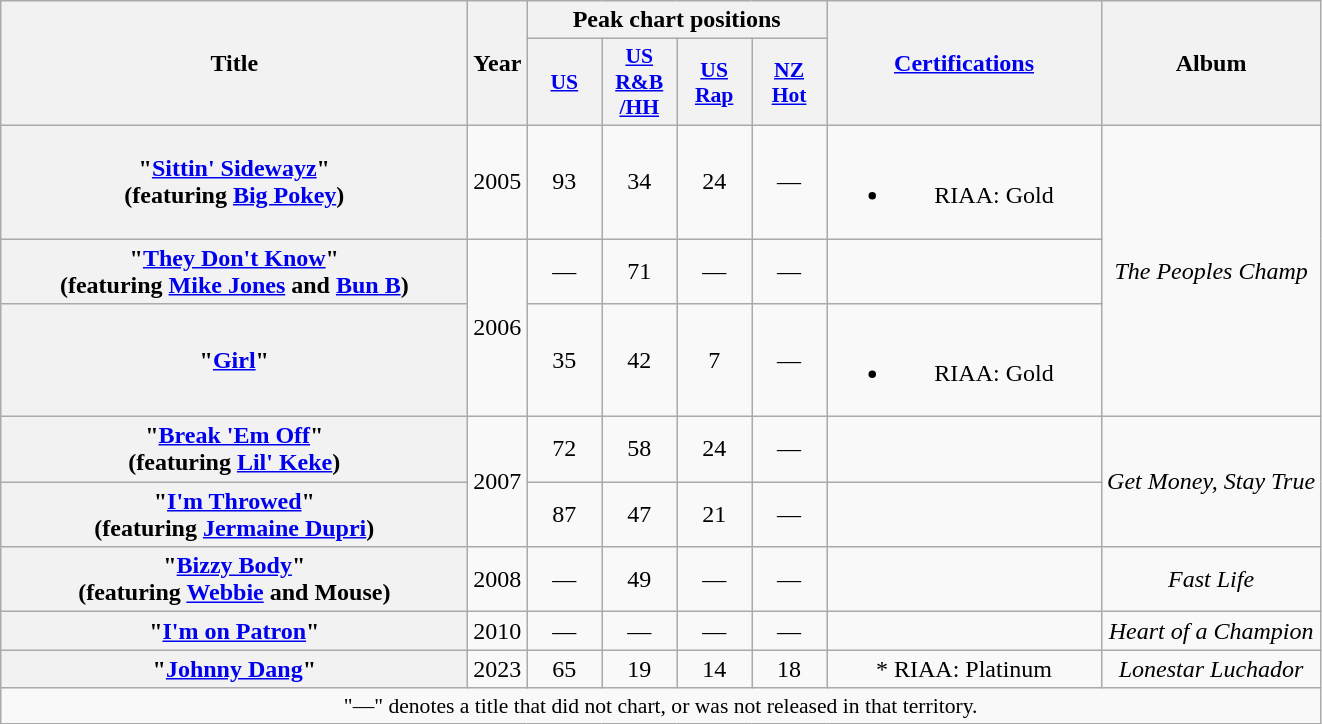<table class="wikitable plainrowheaders" style="text-align:center;">
<tr>
<th scope="col" rowspan="2" style="width:19em;">Title</th>
<th scope="col" rowspan="2">Year</th>
<th scope="col" colspan="4">Peak chart positions</th>
<th scope="col" rowspan="2" style="width:11em;"><a href='#'>Certifications</a></th>
<th scope="col" rowspan="2">Album</th>
</tr>
<tr>
<th scope="col" style="width:3em;font-size:90%;"><a href='#'>US</a><br></th>
<th scope="col" style="width:3em;font-size:90%;"><a href='#'>US<br>R&B<br>/HH</a><br></th>
<th scope="col" style="width:3em;font-size:90%;"><a href='#'>US Rap</a><br></th>
<th scope="col" style="width:3em;font-size:90%;"><a href='#'>NZ<br>Hot</a><br></th>
</tr>
<tr>
<th scope="row">"<a href='#'>Sittin' Sidewayz</a>"<br><span>(featuring <a href='#'>Big Pokey</a>)</span></th>
<td>2005</td>
<td>93</td>
<td>34</td>
<td>24</td>
<td>—</td>
<td><br><ul><li>RIAA: Gold</li></ul></td>
<td rowspan="3"><em>The Peoples Champ</em></td>
</tr>
<tr>
<th scope="row">"<a href='#'>They Don't Know</a>"<br><span>(featuring <a href='#'>Mike Jones</a> and <a href='#'>Bun B</a>)</span></th>
<td rowspan="2">2006</td>
<td>—</td>
<td>71</td>
<td>—</td>
<td>—</td>
<td></td>
</tr>
<tr>
<th scope="row">"<a href='#'>Girl</a>"</th>
<td>35</td>
<td>42</td>
<td>7</td>
<td>—</td>
<td><br><ul><li>RIAA: Gold</li></ul></td>
</tr>
<tr>
<th scope="row">"<a href='#'>Break 'Em Off</a>" <br><span>(featuring <a href='#'>Lil' Keke</a>)</span></th>
<td rowspan="2">2007</td>
<td>72</td>
<td>58</td>
<td>24</td>
<td>—</td>
<td></td>
<td rowspan="2"><em>Get Money, Stay True</em></td>
</tr>
<tr>
<th scope="row">"<a href='#'>I'm Throwed</a>"<br><span>(featuring <a href='#'>Jermaine Dupri</a>)</span></th>
<td>87</td>
<td>47</td>
<td>21</td>
<td>—</td>
<td></td>
</tr>
<tr>
<th scope="row">"<a href='#'>Bizzy Body</a>"<br><span>(featuring <a href='#'>Webbie</a> and Mouse)</span></th>
<td>2008</td>
<td>—</td>
<td>49</td>
<td>—</td>
<td>—</td>
<td></td>
<td><em>Fast Life</em></td>
</tr>
<tr>
<th scope="row">"<a href='#'>I'm on Patron</a>"</th>
<td>2010</td>
<td>—</td>
<td>—</td>
<td>—</td>
<td>—</td>
<td></td>
<td><em>Heart of a Champion</em></td>
</tr>
<tr>
<th scope="row">"<a href='#'>Johnny Dang</a>"<br></th>
<td>2023</td>
<td>65</td>
<td>19</td>
<td>14</td>
<td>18</td>
<td>* RIAA: Platinum</td>
<td><em>Lonestar Luchador</em></td>
</tr>
<tr>
<td colspan="15" style="font-size:90%">"—" denotes a title that did not chart, or was not released in that territory.</td>
</tr>
</table>
